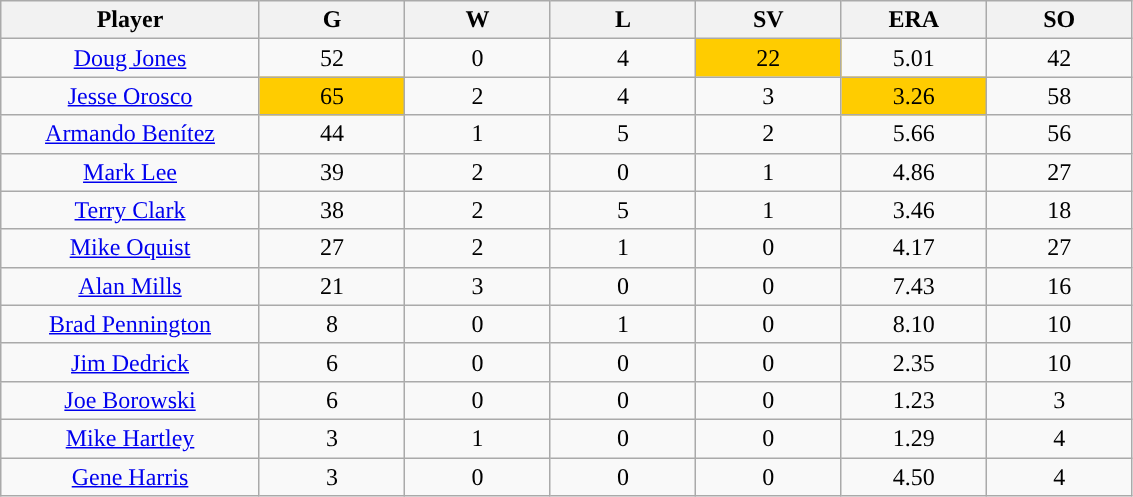<table class="wikitable sortable">
<tr>
<th bgcolor="#DDDDFF" width="16%">Player</th>
<th bgcolor="#DDDDFF" width="9%">G</th>
<th bgcolor="#DDDDFF" width="9%">W</th>
<th bgcolor="#DDDDFF" width="9%">L</th>
<th bgcolor="#DDDDFF" width="9%">SV</th>
<th bgcolor="#DDDDFF" width="9%">ERA</th>
<th bgcolor="#DDDDFF" width="9%">SO</th>
</tr>
<tr align="center">
<td><a href='#'>Doug Jones</a></td>
<td>52</td>
<td>0</td>
<td>4</td>
<td style="background:#fc0;">22</td>
<td>5.01</td>
<td>42</td>
</tr>
<tr align=center>
<td><a href='#'>Jesse Orosco</a></td>
<td style="background:#fc0;">65</td>
<td>2</td>
<td>4</td>
<td>3</td>
<td style="background:#fc0;">3.26</td>
<td>58</td>
</tr>
<tr align=center>
<td><a href='#'>Armando Benítez</a></td>
<td>44</td>
<td>1</td>
<td>5</td>
<td>2</td>
<td>5.66</td>
<td>56</td>
</tr>
<tr align=center>
<td><a href='#'>Mark Lee</a></td>
<td>39</td>
<td>2</td>
<td>0</td>
<td>1</td>
<td>4.86</td>
<td>27</td>
</tr>
<tr align="center">
<td><a href='#'>Terry Clark</a></td>
<td>38</td>
<td>2</td>
<td>5</td>
<td>1</td>
<td>3.46</td>
<td>18</td>
</tr>
<tr align=center>
<td><a href='#'>Mike Oquist</a></td>
<td>27</td>
<td>2</td>
<td>1</td>
<td>0</td>
<td>4.17</td>
<td>27</td>
</tr>
<tr align=center>
<td><a href='#'>Alan Mills</a></td>
<td>21</td>
<td>3</td>
<td>0</td>
<td>0</td>
<td>7.43</td>
<td>16</td>
</tr>
<tr align=center>
<td><a href='#'>Brad Pennington</a></td>
<td>8</td>
<td>0</td>
<td>1</td>
<td>0</td>
<td>8.10</td>
<td>10</td>
</tr>
<tr align=center>
<td><a href='#'>Jim Dedrick</a></td>
<td>6</td>
<td>0</td>
<td>0</td>
<td>0</td>
<td>2.35</td>
<td>10</td>
</tr>
<tr align=center>
<td><a href='#'>Joe Borowski</a></td>
<td>6</td>
<td>0</td>
<td>0</td>
<td>0</td>
<td>1.23</td>
<td>3</td>
</tr>
<tr align=center>
<td><a href='#'>Mike Hartley</a></td>
<td>3</td>
<td>1</td>
<td>0</td>
<td>0</td>
<td>1.29</td>
<td>4</td>
</tr>
<tr align=center>
<td><a href='#'>Gene Harris</a></td>
<td>3</td>
<td>0</td>
<td>0</td>
<td>0</td>
<td>4.50</td>
<td>4</td>
</tr>
</table>
